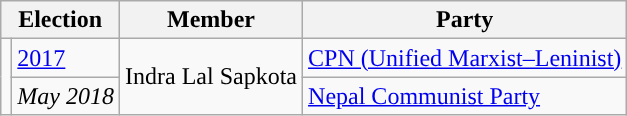<table class="wikitable">
<tr>
<th colspan="2">Election</th>
<th>Member</th>
<th>Party</th>
</tr>
<tr>
<td rowspan="2" style="background-color:"></td>
<td><a href='#'>2017</a></td>
<td rowspan="2">Indra Lal Sapkota</td>
<td><a href='#'>CPN (Unified Marxist–Leninist)</a></td>
</tr>
<tr>
<td><em>May 2018</em></td>
<td><a href='#'>Nepal Communist Party</a></td>
</tr>
</table>
